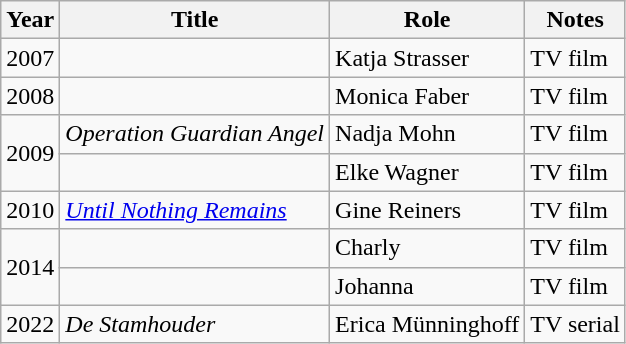<table class="wikitable sortable">
<tr>
<th>Year</th>
<th>Title</th>
<th>Role</th>
<th class="unsortable">Notes</th>
</tr>
<tr>
<td>2007</td>
<td><em></em></td>
<td>Katja Strasser</td>
<td>TV film</td>
</tr>
<tr>
<td>2008</td>
<td><em></em></td>
<td>Monica Faber</td>
<td>TV film</td>
</tr>
<tr>
<td rowspan=2>2009</td>
<td><em>Operation Guardian Angel</em></td>
<td>Nadja Mohn</td>
<td>TV film</td>
</tr>
<tr>
<td><em></em></td>
<td>Elke Wagner</td>
<td>TV film</td>
</tr>
<tr>
<td>2010</td>
<td><em><a href='#'>Until Nothing Remains</a></em></td>
<td>Gine Reiners</td>
<td>TV film</td>
</tr>
<tr>
<td rowspan=2>2014</td>
<td><em></em></td>
<td>Charly</td>
<td>TV film</td>
</tr>
<tr>
<td><em></em></td>
<td>Johanna</td>
<td>TV film</td>
</tr>
<tr>
<td>2022</td>
<td><em>De Stamhouder</em></td>
<td>Erica Münninghoff</td>
<td>TV serial</td>
</tr>
</table>
